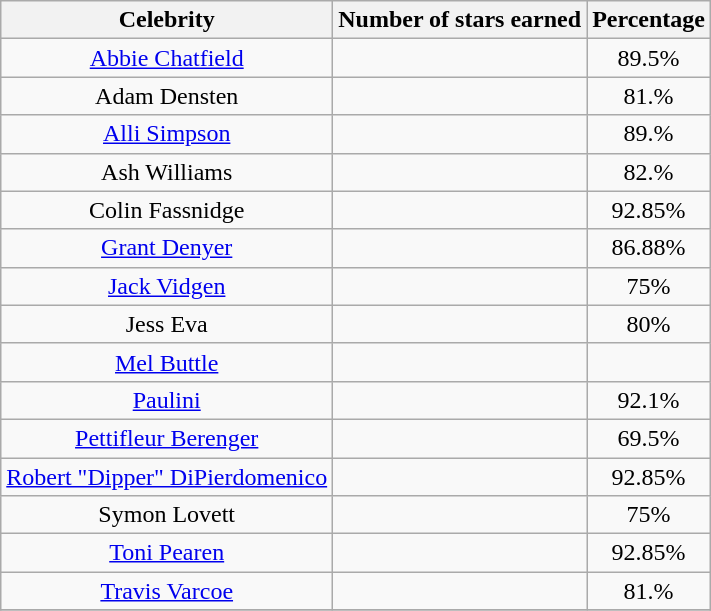<table class=wikitable style="text-align:center">
<tr>
<th>Celebrity</th>
<th>Number of stars earned</th>
<th>Percentage</th>
</tr>
<tr>
<td><a href='#'>Abbie Chatfield</a></td>
<td></td>
<td>89.5%</td>
</tr>
<tr>
<td>Adam Densten</td>
<td></td>
<td>81.%</td>
</tr>
<tr>
<td><a href='#'>Alli Simpson</a></td>
<td></td>
<td>89.%</td>
</tr>
<tr>
<td>Ash Williams</td>
<td></td>
<td>82.%</td>
</tr>
<tr>
<td>Colin Fassnidge</td>
<td></td>
<td>92.85%</td>
</tr>
<tr>
<td><a href='#'>Grant Denyer</a></td>
<td></td>
<td>86.88%</td>
</tr>
<tr>
<td><a href='#'>Jack Vidgen</a></td>
<td></td>
<td>75%</td>
</tr>
<tr>
<td>Jess Eva</td>
<td></td>
<td>80%</td>
</tr>
<tr>
<td><a href='#'>Mel Buttle</a></td>
<td></td>
<td></td>
</tr>
<tr>
<td><a href='#'>Paulini</a></td>
<td></td>
<td>92.1%</td>
</tr>
<tr>
<td><a href='#'>Pettifleur Berenger</a></td>
<td></td>
<td>69.5%</td>
</tr>
<tr>
<td><a href='#'>Robert "Dipper" DiPierdomenico</a></td>
<td></td>
<td>92.85%</td>
</tr>
<tr>
<td>Symon Lovett</td>
<td></td>
<td>75%</td>
</tr>
<tr>
<td><a href='#'>Toni Pearen</a></td>
<td></td>
<td>92.85%</td>
</tr>
<tr>
<td><a href='#'>Travis Varcoe</a></td>
<td></td>
<td>81.%</td>
</tr>
<tr>
</tr>
</table>
